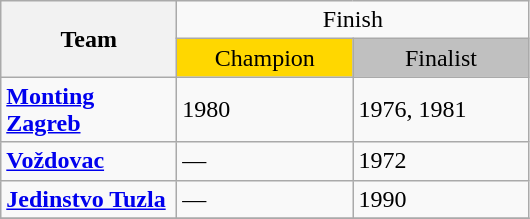<table class="wikitable" style="text-align:center">
<tr>
<th rowspan="2">Team</th>
<td colspan="4" align="center">Finish</td>
</tr>
<tr>
<td width="110" style="text-align:center; background:gold">Champion</td>
<td width="110" style="text-align:center; background:silver">Finalist</td>
</tr>
<tr>
<td align="left" width="110"><strong><a href='#'>Monting Zagreb</a></strong></td>
<td align="left">1980</td>
<td align="left">1976, 1981</td>
</tr>
<tr>
<td align="left"><strong><a href='#'>Voždovac</a></strong></td>
<td align="left">—</td>
<td align="left">1972</td>
</tr>
<tr>
<td align="left"><strong><a href='#'>Jedinstvo Tuzla</a></strong></td>
<td align="left">—</td>
<td align="left">1990</td>
</tr>
<tr>
</tr>
</table>
